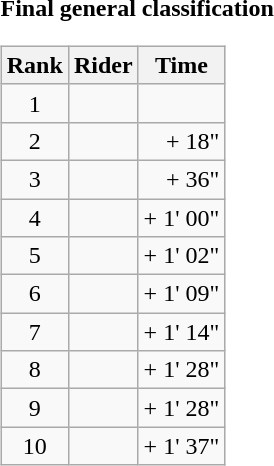<table>
<tr>
<td><strong>Final general classification</strong><br><table class="wikitable">
<tr>
<th scope="col">Rank</th>
<th scope="col">Rider</th>
<th scope="col">Time</th>
</tr>
<tr>
<td style="text-align:center;">1</td>
<td></td>
<td style="text-align:right;"></td>
</tr>
<tr>
<td style="text-align:center;">2</td>
<td></td>
<td style="text-align:right;">+ 18"</td>
</tr>
<tr>
<td style="text-align:center;">3</td>
<td></td>
<td style="text-align:right;">+ 36"</td>
</tr>
<tr>
<td style="text-align:center;">4</td>
<td></td>
<td style="text-align:right;">+ 1' 00"</td>
</tr>
<tr>
<td style="text-align:center;">5</td>
<td></td>
<td style="text-align:right;">+ 1' 02"</td>
</tr>
<tr>
<td style="text-align:center;">6</td>
<td></td>
<td style="text-align:right;">+ 1' 09"</td>
</tr>
<tr>
<td style="text-align:center;">7</td>
<td></td>
<td style="text-align:right;">+ 1' 14"</td>
</tr>
<tr>
<td style="text-align:center;">8</td>
<td></td>
<td style="text-align:right;">+ 1' 28"</td>
</tr>
<tr>
<td style="text-align:center;">9</td>
<td></td>
<td style="text-align:right;">+ 1' 28"</td>
</tr>
<tr>
<td style="text-align:center;">10</td>
<td></td>
<td style="text-align:right;">+ 1' 37"</td>
</tr>
</table>
</td>
</tr>
</table>
